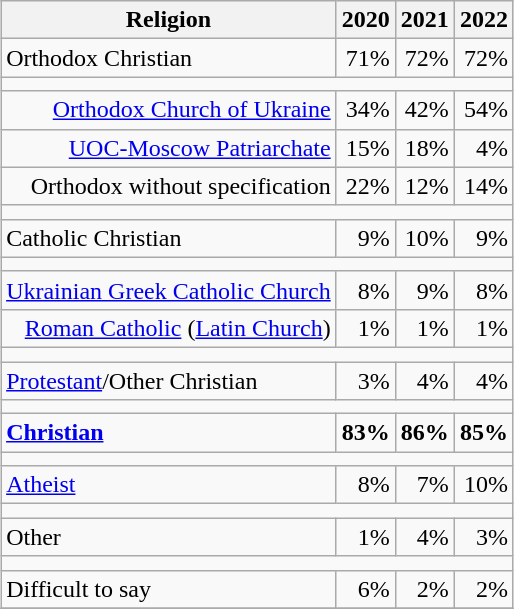<table class="wikitable" style="margin:auto">
<tr>
<th>Religion</th>
<th>2020</th>
<th>2021</th>
<th>2022</th>
</tr>
<tr valign=top>
<td>Orthodox Christian</td>
<td align=right>71%</td>
<td align=right>72%</td>
<td align=right>72%</td>
</tr>
<tr valign=top>
<td colspan=4 height=2></td>
</tr>
<tr valign=top>
<td align=right><a href='#'>Orthodox Church of Ukraine</a></td>
<td align=right>34%</td>
<td align=right>42%</td>
<td align=right>54%</td>
</tr>
<tr valign=top>
<td align=right><a href='#'>UOC-Moscow Patriarchate</a></td>
<td align=right>15%</td>
<td align=right>18%</td>
<td align=right>4%</td>
</tr>
<tr valign=top>
<td align=right>Orthodox without specification</td>
<td align=right>22%</td>
<td align=right>12%</td>
<td align=right>14%</td>
</tr>
<tr valign=top>
<td colspan=4 height=2></td>
</tr>
<tr valign=top>
<td>Catholic Christian</td>
<td align=right>9%</td>
<td align=right>10%</td>
<td align=right>9%</td>
</tr>
<tr valign=top>
<td colspan=4 height=2></td>
</tr>
<tr valign=top>
<td align=right><a href='#'>Ukrainian Greek Catholic Church</a></td>
<td align=right>8%</td>
<td align=right>9%</td>
<td align=right>8%</td>
</tr>
<tr valign=top>
<td align=right><a href='#'>Roman Catholic</a> (<a href='#'>Latin Church</a>)</td>
<td align=right>1%</td>
<td align=right>1%</td>
<td align=right>1%</td>
</tr>
<tr valign=top>
<td colspan=4 height=2></td>
</tr>
<tr valign=top>
<td><a href='#'>Protestant</a>/Other Christian</td>
<td align=right>3%</td>
<td align=right>4%</td>
<td align=right>4%</td>
</tr>
<tr valign=top>
<td colspan="4" height="2"></td>
</tr>
<tr valign=top>
<td><strong><a href='#'>Christian</a></strong></td>
<td align=right><strong>83%</strong></td>
<td align=right><strong>86%</strong></td>
<td align=right><strong>85%</strong></td>
</tr>
<tr valign=top>
<td colspan="4" height="2"></td>
</tr>
<tr valign=top>
<td><a href='#'>Atheist</a></td>
<td align=right>8%</td>
<td align=right>7%</td>
<td align=right>10%</td>
</tr>
<tr valign=top>
<td colspan="4" height="2"></td>
</tr>
<tr valign=top>
<td>Other</td>
<td align=right>1%</td>
<td align=right>4%</td>
<td align=right>3%</td>
</tr>
<tr valign=top>
<td colspan="4" height="2"></td>
</tr>
<tr valign=top>
<td>Difficult to say</td>
<td align=right>6%</td>
<td align=right>2%</td>
<td align=right>2%</td>
</tr>
<tr>
</tr>
</table>
